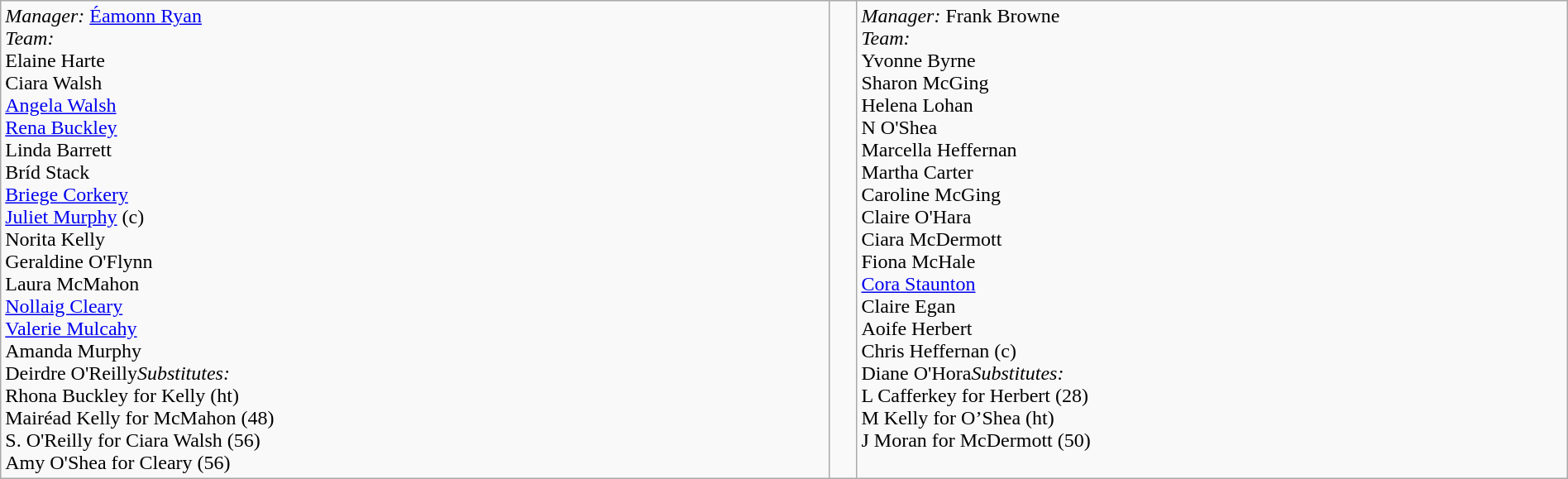<table border=0 class="wikitable" width=100%>
<tr>
<td valign=top><em>Manager:</em> <a href='#'>Éamonn Ryan</a><br><em>Team:</em><br> Elaine Harte<br> Ciara Walsh<br> <a href='#'>Angela Walsh</a><br> <a href='#'>Rena Buckley</a><br> Linda Barrett<br> Bríd Stack<br> <a href='#'>Briege Corkery</a><br> <a href='#'>Juliet Murphy</a> (c)<br> Norita Kelly<br> Geraldine O'Flynn<br> Laura McMahon<br> <a href='#'>Nollaig Cleary</a><br> <a href='#'>Valerie Mulcahy</a><br> Amanda Murphy<br> Deirdre O'Reilly<em>Substitutes:</em><br>Rhona Buckley for Kelly (ht)<br>Mairéad Kelly for McMahon (48)<br>S. O'Reilly for Ciara Walsh (56)<br>Amy O'Shea for Cleary (56)</td>
<td valign=middle align=center><br></td>
<td valign=top><em>Manager:</em> Frank Browne<br><em>Team:</em><br> Yvonne Byrne<br> Sharon McGing<br> Helena Lohan<br> N O'Shea<br> Marcella Heffernan<br> Martha Carter <br> Caroline McGing<br> Claire O'Hara<br> Ciara McDermott<br> Fiona McHale<br> <a href='#'>Cora Staunton</a><br> Claire Egan<br> Aoife Herbert<br> Chris Heffernan (c)<br> Diane O'Hora<em>Substitutes:</em><br>L Cafferkey for Herbert (28)<br>M Kelly for O’Shea (ht)<br>J Moran for McDermott (50)</td>
</tr>
</table>
